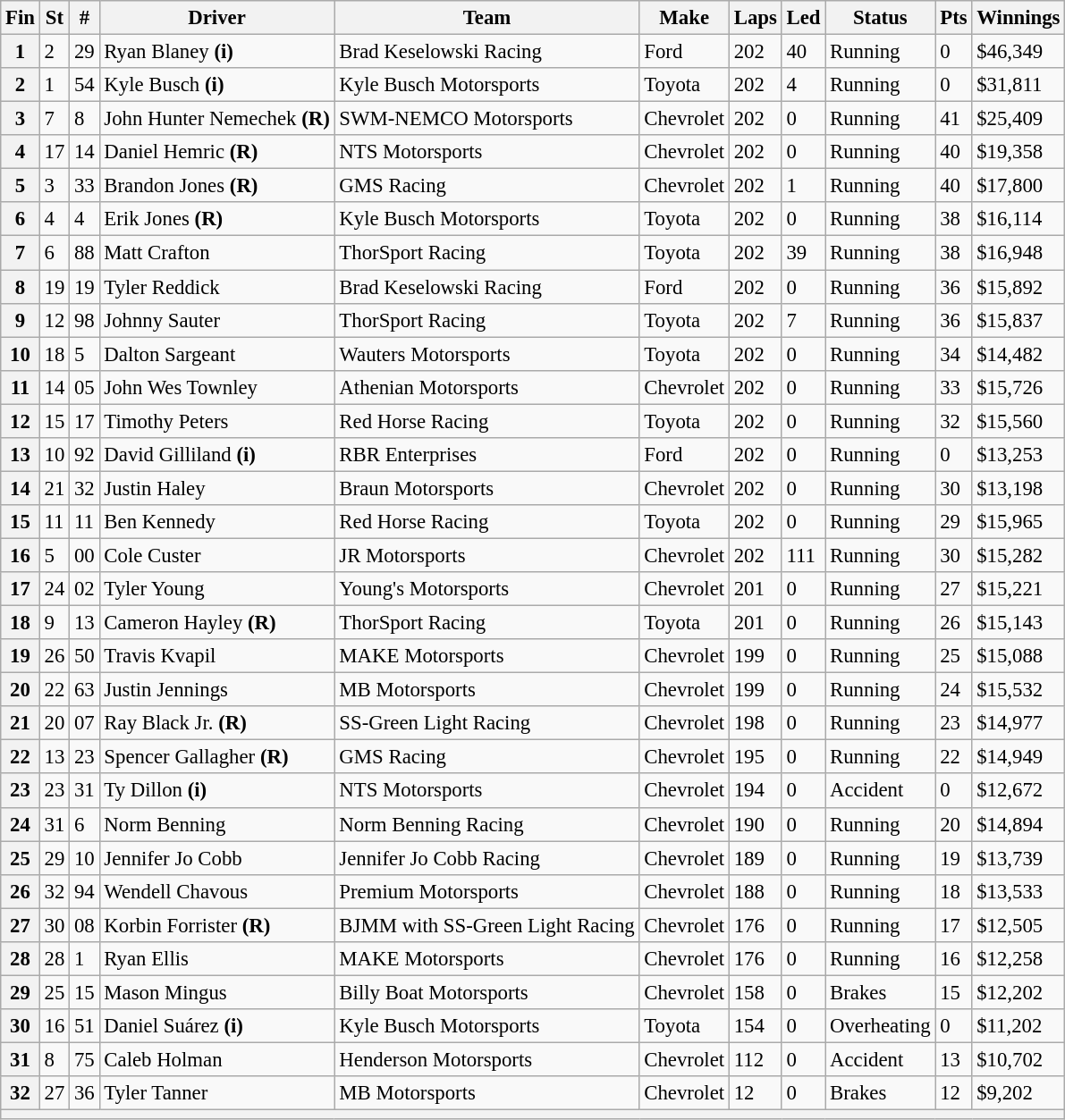<table class="wikitable" style="font-size:95%">
<tr>
<th>Fin</th>
<th>St</th>
<th>#</th>
<th>Driver</th>
<th>Team</th>
<th>Make</th>
<th>Laps</th>
<th>Led</th>
<th>Status</th>
<th>Pts</th>
<th>Winnings</th>
</tr>
<tr>
<th>1</th>
<td>2</td>
<td>29</td>
<td>Ryan Blaney <strong>(i)</strong></td>
<td>Brad Keselowski Racing</td>
<td>Ford</td>
<td>202</td>
<td>40</td>
<td>Running</td>
<td>0</td>
<td>$46,349</td>
</tr>
<tr>
<th>2</th>
<td>1</td>
<td>54</td>
<td>Kyle Busch <strong>(i)</strong></td>
<td>Kyle Busch Motorsports</td>
<td>Toyota</td>
<td>202</td>
<td>4</td>
<td>Running</td>
<td>0</td>
<td>$31,811</td>
</tr>
<tr>
<th>3</th>
<td>7</td>
<td>8</td>
<td>John Hunter Nemechek <strong>(R)</strong></td>
<td>SWM-NEMCO Motorsports</td>
<td>Chevrolet</td>
<td>202</td>
<td>0</td>
<td>Running</td>
<td>41</td>
<td>$25,409</td>
</tr>
<tr>
<th>4</th>
<td>17</td>
<td>14</td>
<td>Daniel Hemric <strong>(R)</strong></td>
<td>NTS Motorsports</td>
<td>Chevrolet</td>
<td>202</td>
<td>0</td>
<td>Running</td>
<td>40</td>
<td>$19,358</td>
</tr>
<tr>
<th>5</th>
<td>3</td>
<td>33</td>
<td>Brandon Jones <strong>(R)</strong></td>
<td>GMS Racing</td>
<td>Chevrolet</td>
<td>202</td>
<td>1</td>
<td>Running</td>
<td>40</td>
<td>$17,800</td>
</tr>
<tr>
<th>6</th>
<td>4</td>
<td>4</td>
<td>Erik Jones <strong>(R)</strong></td>
<td>Kyle Busch Motorsports</td>
<td>Toyota</td>
<td>202</td>
<td>0</td>
<td>Running</td>
<td>38</td>
<td>$16,114</td>
</tr>
<tr>
<th>7</th>
<td>6</td>
<td>88</td>
<td>Matt Crafton</td>
<td>ThorSport Racing</td>
<td>Toyota</td>
<td>202</td>
<td>39</td>
<td>Running</td>
<td>38</td>
<td>$16,948</td>
</tr>
<tr>
<th>8</th>
<td>19</td>
<td>19</td>
<td>Tyler Reddick</td>
<td>Brad Keselowski Racing</td>
<td>Ford</td>
<td>202</td>
<td>0</td>
<td>Running</td>
<td>36</td>
<td>$15,892</td>
</tr>
<tr>
<th>9</th>
<td>12</td>
<td>98</td>
<td>Johnny Sauter</td>
<td>ThorSport Racing</td>
<td>Toyota</td>
<td>202</td>
<td>7</td>
<td>Running</td>
<td>36</td>
<td>$15,837</td>
</tr>
<tr>
<th>10</th>
<td>18</td>
<td>5</td>
<td>Dalton Sargeant</td>
<td>Wauters Motorsports</td>
<td>Toyota</td>
<td>202</td>
<td>0</td>
<td>Running</td>
<td>34</td>
<td>$14,482</td>
</tr>
<tr>
<th>11</th>
<td>14</td>
<td>05</td>
<td>John Wes Townley</td>
<td>Athenian Motorsports</td>
<td>Chevrolet</td>
<td>202</td>
<td>0</td>
<td>Running</td>
<td>33</td>
<td>$15,726</td>
</tr>
<tr>
<th>12</th>
<td>15</td>
<td>17</td>
<td>Timothy Peters</td>
<td>Red Horse Racing</td>
<td>Toyota</td>
<td>202</td>
<td>0</td>
<td>Running</td>
<td>32</td>
<td>$15,560</td>
</tr>
<tr>
<th>13</th>
<td>10</td>
<td>92</td>
<td>David Gilliland <strong>(i)</strong></td>
<td>RBR Enterprises</td>
<td>Ford</td>
<td>202</td>
<td>0</td>
<td>Running</td>
<td>0</td>
<td>$13,253</td>
</tr>
<tr>
<th>14</th>
<td>21</td>
<td>32</td>
<td>Justin Haley</td>
<td>Braun Motorsports</td>
<td>Chevrolet</td>
<td>202</td>
<td>0</td>
<td>Running</td>
<td>30</td>
<td>$13,198</td>
</tr>
<tr>
<th>15</th>
<td>11</td>
<td>11</td>
<td>Ben Kennedy</td>
<td>Red Horse Racing</td>
<td>Toyota</td>
<td>202</td>
<td>0</td>
<td>Running</td>
<td>29</td>
<td>$15,965</td>
</tr>
<tr>
<th>16</th>
<td>5</td>
<td>00</td>
<td>Cole Custer</td>
<td>JR Motorsports</td>
<td>Chevrolet</td>
<td>202</td>
<td>111</td>
<td>Running</td>
<td>30</td>
<td>$15,282</td>
</tr>
<tr>
<th>17</th>
<td>24</td>
<td>02</td>
<td>Tyler Young</td>
<td>Young's Motorsports</td>
<td>Chevrolet</td>
<td>201</td>
<td>0</td>
<td>Running</td>
<td>27</td>
<td>$15,221</td>
</tr>
<tr>
<th>18</th>
<td>9</td>
<td>13</td>
<td>Cameron Hayley <strong>(R)</strong></td>
<td>ThorSport Racing</td>
<td>Toyota</td>
<td>201</td>
<td>0</td>
<td>Running</td>
<td>26</td>
<td>$15,143</td>
</tr>
<tr>
<th>19</th>
<td>26</td>
<td>50</td>
<td>Travis Kvapil</td>
<td>MAKE Motorsports</td>
<td>Chevrolet</td>
<td>199</td>
<td>0</td>
<td>Running</td>
<td>25</td>
<td>$15,088</td>
</tr>
<tr>
<th>20</th>
<td>22</td>
<td>63</td>
<td>Justin Jennings</td>
<td>MB Motorsports</td>
<td>Chevrolet</td>
<td>199</td>
<td>0</td>
<td>Running</td>
<td>24</td>
<td>$15,532</td>
</tr>
<tr>
<th>21</th>
<td>20</td>
<td>07</td>
<td>Ray Black Jr. <strong>(R)</strong></td>
<td>SS-Green Light Racing</td>
<td>Chevrolet</td>
<td>198</td>
<td>0</td>
<td>Running</td>
<td>23</td>
<td>$14,977</td>
</tr>
<tr>
<th>22</th>
<td>13</td>
<td>23</td>
<td>Spencer Gallagher <strong>(R)</strong></td>
<td>GMS Racing</td>
<td>Chevrolet</td>
<td>195</td>
<td>0</td>
<td>Running</td>
<td>22</td>
<td>$14,949</td>
</tr>
<tr>
<th>23</th>
<td>23</td>
<td>31</td>
<td>Ty Dillon <strong>(i)</strong></td>
<td>NTS Motorsports</td>
<td>Chevrolet</td>
<td>194</td>
<td>0</td>
<td>Accident</td>
<td>0</td>
<td>$12,672</td>
</tr>
<tr>
<th>24</th>
<td>31</td>
<td>6</td>
<td>Norm Benning</td>
<td>Norm Benning Racing</td>
<td>Chevrolet</td>
<td>190</td>
<td>0</td>
<td>Running</td>
<td>20</td>
<td>$14,894</td>
</tr>
<tr>
<th>25</th>
<td>29</td>
<td>10</td>
<td>Jennifer Jo Cobb</td>
<td>Jennifer Jo Cobb Racing</td>
<td>Chevrolet</td>
<td>189</td>
<td>0</td>
<td>Running</td>
<td>19</td>
<td>$13,739</td>
</tr>
<tr>
<th>26</th>
<td>32</td>
<td>94</td>
<td>Wendell Chavous</td>
<td>Premium Motorsports</td>
<td>Chevrolet</td>
<td>188</td>
<td>0</td>
<td>Running</td>
<td>18</td>
<td>$13,533</td>
</tr>
<tr>
<th>27</th>
<td>30</td>
<td>08</td>
<td>Korbin Forrister <strong>(R)</strong></td>
<td>BJMM with SS-Green Light Racing</td>
<td>Chevrolet</td>
<td>176</td>
<td>0</td>
<td>Running</td>
<td>17</td>
<td>$12,505</td>
</tr>
<tr>
<th>28</th>
<td>28</td>
<td>1</td>
<td>Ryan Ellis</td>
<td>MAKE Motorsports</td>
<td>Chevrolet</td>
<td>176</td>
<td>0</td>
<td>Running</td>
<td>16</td>
<td>$12,258</td>
</tr>
<tr>
<th>29</th>
<td>25</td>
<td>15</td>
<td>Mason Mingus</td>
<td>Billy Boat Motorsports</td>
<td>Chevrolet</td>
<td>158</td>
<td>0</td>
<td>Brakes</td>
<td>15</td>
<td>$12,202</td>
</tr>
<tr>
<th>30</th>
<td>16</td>
<td>51</td>
<td>Daniel Suárez <strong>(i)</strong></td>
<td>Kyle Busch Motorsports</td>
<td>Toyota</td>
<td>154</td>
<td>0</td>
<td>Overheating</td>
<td>0</td>
<td>$11,202</td>
</tr>
<tr>
<th>31</th>
<td>8</td>
<td>75</td>
<td>Caleb Holman</td>
<td>Henderson Motorsports</td>
<td>Chevrolet</td>
<td>112</td>
<td>0</td>
<td>Accident</td>
<td>13</td>
<td>$10,702</td>
</tr>
<tr>
<th>32</th>
<td>27</td>
<td>36</td>
<td>Tyler Tanner</td>
<td>MB Motorsports</td>
<td>Chevrolet</td>
<td>12</td>
<td>0</td>
<td>Brakes</td>
<td>12</td>
<td>$9,202</td>
</tr>
<tr>
<th colspan="11"></th>
</tr>
</table>
